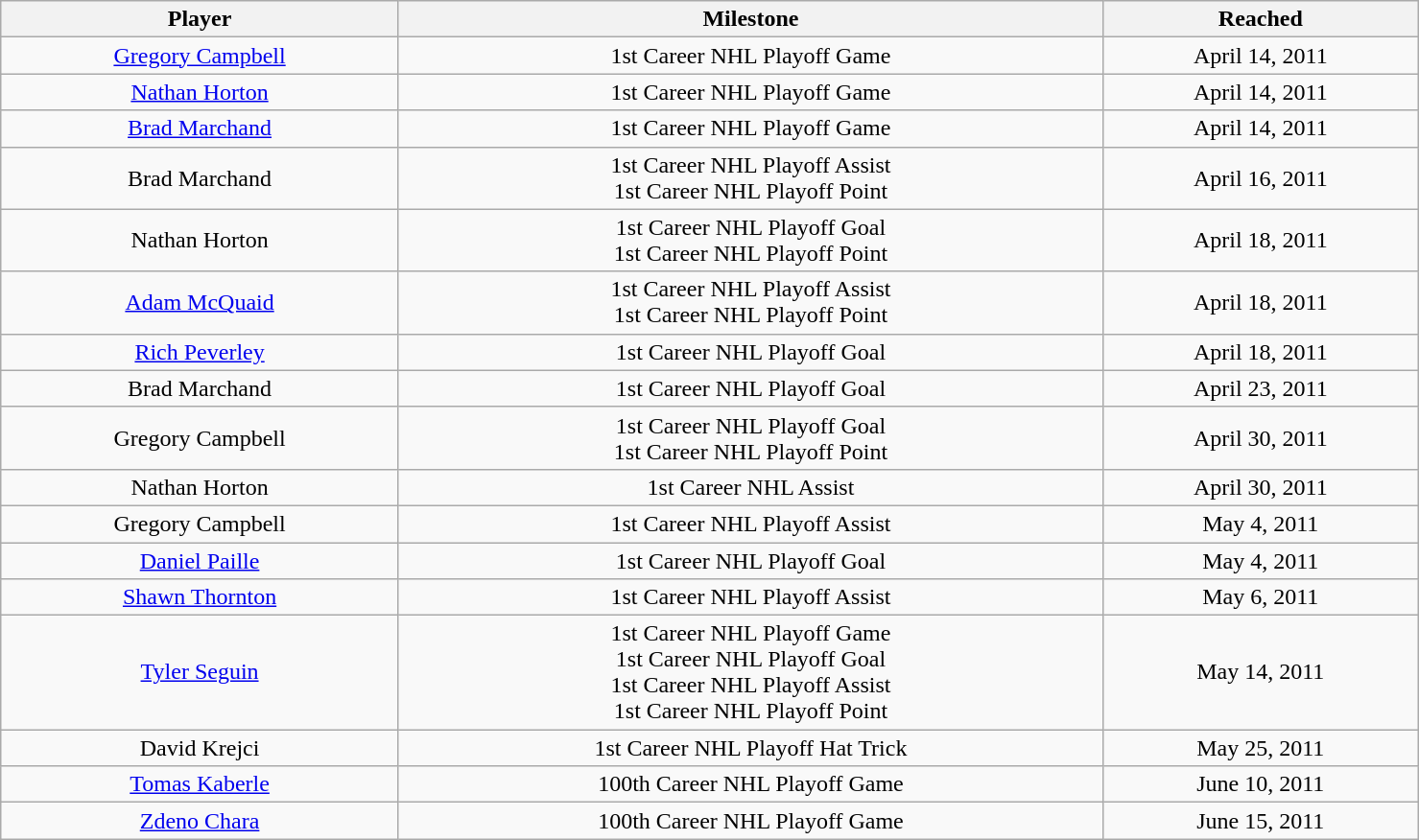<table class="wikitable" width="78%" style="text-align:center">
<tr>
<th>Player</th>
<th>Milestone</th>
<th>Reached</th>
</tr>
<tr>
<td><a href='#'>Gregory Campbell</a></td>
<td>1st Career NHL Playoff Game</td>
<td>April 14, 2011</td>
</tr>
<tr>
<td><a href='#'>Nathan Horton</a></td>
<td>1st Career NHL Playoff Game</td>
<td>April 14, 2011</td>
</tr>
<tr>
<td><a href='#'>Brad Marchand</a></td>
<td>1st Career NHL Playoff Game</td>
<td>April 14, 2011</td>
</tr>
<tr>
<td>Brad Marchand</td>
<td>1st Career NHL Playoff Assist<br>1st Career NHL Playoff Point</td>
<td>April 16, 2011</td>
</tr>
<tr>
<td>Nathan Horton</td>
<td>1st Career NHL Playoff Goal<br>1st Career NHL Playoff Point</td>
<td>April 18, 2011</td>
</tr>
<tr>
<td><a href='#'>Adam McQuaid</a></td>
<td>1st Career NHL Playoff Assist<br>1st Career NHL Playoff Point</td>
<td>April 18, 2011</td>
</tr>
<tr>
<td><a href='#'>Rich Peverley</a></td>
<td>1st Career NHL Playoff Goal</td>
<td>April 18, 2011</td>
</tr>
<tr>
<td>Brad Marchand</td>
<td>1st Career NHL Playoff Goal</td>
<td>April 23, 2011</td>
</tr>
<tr>
<td>Gregory Campbell</td>
<td>1st Career NHL Playoff Goal<br>1st Career NHL Playoff Point</td>
<td>April 30, 2011</td>
</tr>
<tr>
<td>Nathan Horton</td>
<td>1st Career NHL Assist</td>
<td>April 30, 2011</td>
</tr>
<tr>
<td>Gregory Campbell</td>
<td>1st Career NHL Playoff Assist</td>
<td>May 4, 2011</td>
</tr>
<tr>
<td><a href='#'>Daniel Paille</a></td>
<td>1st Career NHL Playoff Goal</td>
<td>May 4, 2011</td>
</tr>
<tr>
<td><a href='#'>Shawn Thornton</a></td>
<td>1st Career NHL Playoff Assist</td>
<td>May 6, 2011</td>
</tr>
<tr>
<td><a href='#'>Tyler Seguin</a></td>
<td>1st Career NHL Playoff Game<br>1st Career NHL Playoff Goal<br>1st Career NHL Playoff Assist<br>1st Career NHL Playoff Point</td>
<td>May 14, 2011</td>
</tr>
<tr>
<td>David Krejci</td>
<td>1st Career NHL Playoff Hat Trick</td>
<td>May 25, 2011</td>
</tr>
<tr>
<td><a href='#'>Tomas Kaberle</a></td>
<td>100th Career NHL Playoff Game</td>
<td>June 10, 2011</td>
</tr>
<tr>
<td><a href='#'>Zdeno Chara</a></td>
<td>100th Career NHL Playoff Game</td>
<td>June 15, 2011</td>
</tr>
</table>
